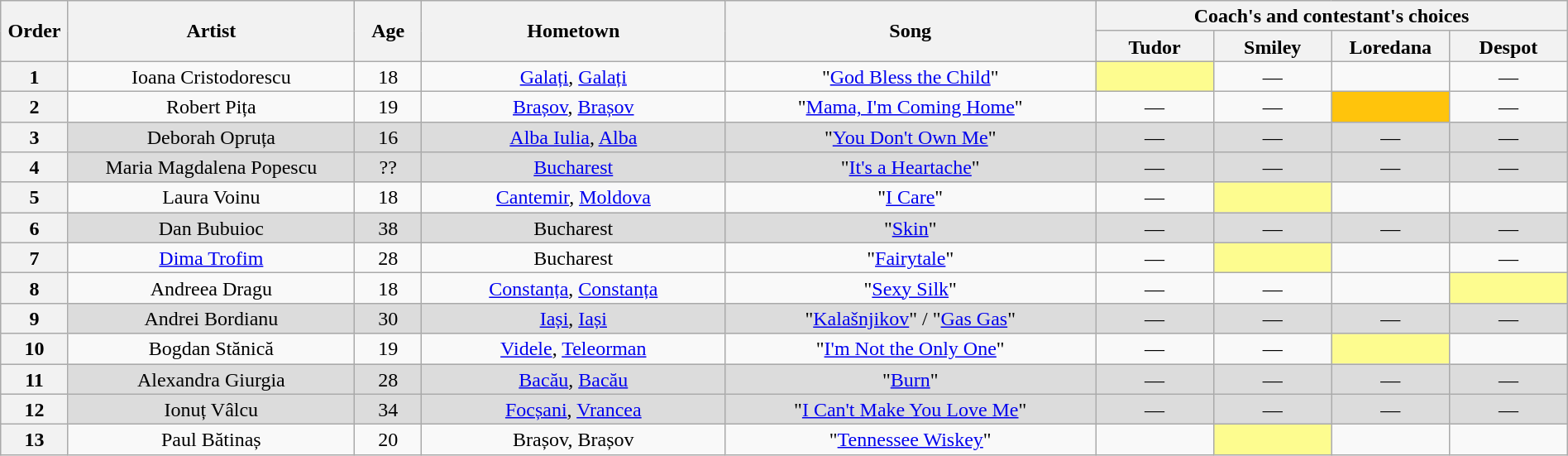<table class="wikitable" style="text-align:center; line-height:17px; width:100%;">
<tr>
<th scope="col" rowspan="2" style="width:04%;">Order</th>
<th scope="col" rowspan="2" style="width:17%;">Artist</th>
<th scope="col" rowspan="2" style="width:04%;">Age</th>
<th scope="col" rowspan="2" style="width:18%;">Hometown</th>
<th scope="col" rowspan="2" style="width:22%;">Song</th>
<th scope="col" colspan="4" style="width:24%;">Coach's and contestant's choices</th>
</tr>
<tr>
<th style="width:07%;">Tudor</th>
<th style="width:07%;">Smiley</th>
<th style="width:07%;">Loredana</th>
<th style="width:07%;">Despot</th>
</tr>
<tr>
<th>1</th>
<td>Ioana Cristodorescu</td>
<td>18</td>
<td><a href='#'>Galați</a>, <a href='#'>Galați</a></td>
<td>"<a href='#'>God Bless the Child</a>"</td>
<td bgcolor="#fdfc8f"><strong></strong></td>
<td>—</td>
<td></td>
<td>—</td>
</tr>
<tr>
<th>2</th>
<td>Robert Pița</td>
<td>19</td>
<td><a href='#'>Brașov</a>, <a href='#'>Brașov</a></td>
<td>"<a href='#'>Mama, I'm Coming Home</a>"</td>
<td>—</td>
<td>—</td>
<td bgcolor="#ffc40c"></td>
<td>—</td>
</tr>
<tr bgcolor="#dcdcdc">
<th>3</th>
<td>Deborah Opruța</td>
<td>16</td>
<td><a href='#'>Alba Iulia</a>, <a href='#'>Alba</a></td>
<td>"<a href='#'>You Don't Own Me</a>"</td>
<td>—</td>
<td>—</td>
<td>—</td>
<td>—</td>
</tr>
<tr bgcolor="#dcdcdc">
<th>4</th>
<td>Maria Magdalena Popescu</td>
<td>??</td>
<td><a href='#'>Bucharest</a></td>
<td>"<a href='#'>It's a Heartache</a>"</td>
<td>—</td>
<td>—</td>
<td>—</td>
<td>—</td>
</tr>
<tr>
<th>5</th>
<td>Laura Voinu</td>
<td>18</td>
<td><a href='#'>Cantemir</a>, <a href='#'>Moldova</a></td>
<td>"<a href='#'>I Care</a>"</td>
<td>—</td>
<td bgcolor="#fdfc8f"></td>
<td></td>
<td></td>
</tr>
<tr bgcolor="#dcdcdc">
<th>6</th>
<td>Dan Bubuioc</td>
<td>38</td>
<td>Bucharest</td>
<td>"<a href='#'>Skin</a>"</td>
<td>—</td>
<td>—</td>
<td>—</td>
<td>—</td>
</tr>
<tr>
<th>7</th>
<td><a href='#'>Dima Trofim</a></td>
<td>28</td>
<td>Bucharest</td>
<td>"<a href='#'>Fairytale</a>"</td>
<td>—</td>
<td bgcolor="#fdfc8f"></td>
<td></td>
<td>—</td>
</tr>
<tr>
<th>8</th>
<td>Andreea Dragu</td>
<td>18</td>
<td><a href='#'>Constanța</a>, <a href='#'>Constanța</a></td>
<td>"<a href='#'>Sexy Silk</a>"</td>
<td>—</td>
<td>—</td>
<td></td>
<td bgcolor="#fdfc8f"></td>
</tr>
<tr bgcolor="#dcdcdc">
<th>9</th>
<td>Andrei Bordianu</td>
<td>30</td>
<td><a href='#'>Iași</a>, <a href='#'>Iași</a></td>
<td>"<a href='#'>Kalašnjikov</a>" / "<a href='#'>Gas Gas</a>"</td>
<td>—</td>
<td>—</td>
<td>—</td>
<td>—</td>
</tr>
<tr>
<th>10</th>
<td>Bogdan Stănică</td>
<td>19</td>
<td><a href='#'>Videle</a>, <a href='#'>Teleorman</a></td>
<td>"<a href='#'>I'm Not the Only One</a>"</td>
<td>—</td>
<td>—</td>
<td bgcolor="#fdfc8f"></td>
<td></td>
</tr>
<tr bgcolor="#dcdcdc">
<th>11</th>
<td>Alexandra Giurgia</td>
<td>28</td>
<td><a href='#'>Bacău</a>, <a href='#'>Bacău</a></td>
<td>"<a href='#'>Burn</a>"</td>
<td>—</td>
<td>—</td>
<td>—</td>
<td>—</td>
</tr>
<tr bgcolor="#dcdcdc">
<th>12</th>
<td>Ionuț Vâlcu</td>
<td>34</td>
<td><a href='#'>Focșani</a>, <a href='#'>Vrancea</a></td>
<td>"<a href='#'>I Can't Make You Love Me</a>"</td>
<td>—</td>
<td>—</td>
<td>—</td>
<td>—</td>
</tr>
<tr>
<th>13</th>
<td>Paul Bătinaș</td>
<td>20</td>
<td>Brașov, Brașov</td>
<td>"<a href='#'>Tennessee Wiskey</a>"</td>
<td></td>
<td bgcolor="#fdfc8f"></td>
<td></td>
<td></td>
</tr>
</table>
